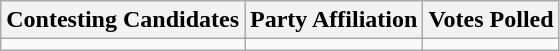<table class="wikitable sortable">
<tr>
<th>Contesting Candidates</th>
<th>Party Affiliation</th>
<th>Votes Polled</th>
</tr>
<tr>
<td></td>
<td></td>
<td></td>
</tr>
</table>
